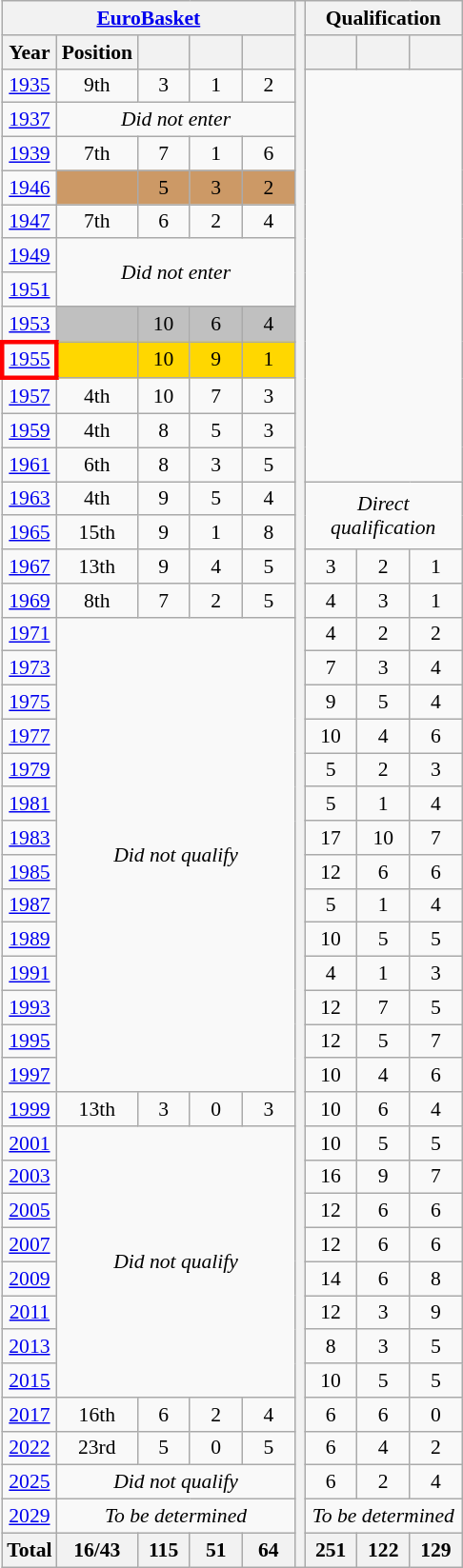<table class="wikitable" style="text-align: center;font-size:90%;">
<tr>
<th colspan=5><a href='#'>EuroBasket</a></th>
<th rowspan=46></th>
<th colspan=3>Qualification</th>
</tr>
<tr>
<th>Year</th>
<th>Position</th>
<th width=30></th>
<th width=30></th>
<th width=30></th>
<th width=30></th>
<th width=30></th>
<th width=30></th>
</tr>
<tr>
<td> <a href='#'>1935</a></td>
<td>9th</td>
<td>3</td>
<td>1</td>
<td>2</td>
</tr>
<tr>
<td> <a href='#'>1937</a></td>
<td colspan=4><em>Did not enter</em></td>
</tr>
<tr>
<td> <a href='#'>1939</a></td>
<td>7th</td>
<td>7</td>
<td>1</td>
<td>6</td>
</tr>
<tr>
<td> <a href='#'>1946</a></td>
<td bgcolor=#cc9966></td>
<td bgcolor=#cc9966>5</td>
<td bgcolor=#cc9966>3</td>
<td bgcolor=#cc9966>2</td>
</tr>
<tr>
<td> <a href='#'>1947</a></td>
<td>7th</td>
<td>6</td>
<td>2</td>
<td>4</td>
</tr>
<tr>
<td> <a href='#'>1949</a></td>
<td colspan=4 rowspan=2><em>Did not enter</em></td>
</tr>
<tr>
<td> <a href='#'>1951</a></td>
</tr>
<tr>
<td> <a href='#'>1953</a></td>
<td bgcolor=silver></td>
<td bgcolor=silver>10</td>
<td bgcolor=silver>6</td>
<td bgcolor=silver>4</td>
</tr>
<tr>
<td style="border: 3px solid red"> <a href='#'>1955</a></td>
<td bgcolor=gold></td>
<td bgcolor=gold>10</td>
<td bgcolor=gold>9</td>
<td bgcolor=gold>1</td>
</tr>
<tr>
<td> <a href='#'>1957</a></td>
<td>4th</td>
<td>10</td>
<td>7</td>
<td>3</td>
</tr>
<tr>
<td> <a href='#'>1959</a></td>
<td>4th</td>
<td>8</td>
<td>5</td>
<td>3</td>
</tr>
<tr>
<td> <a href='#'>1961</a></td>
<td>6th</td>
<td>8</td>
<td>3</td>
<td>5</td>
</tr>
<tr>
<td> <a href='#'>1963</a></td>
<td>4th</td>
<td>9</td>
<td>5</td>
<td>4</td>
<td colspan=3 rowspan=2><em>Direct qualification</em></td>
</tr>
<tr>
<td> <a href='#'>1965</a></td>
<td>15th</td>
<td>9</td>
<td>1</td>
<td>8</td>
</tr>
<tr>
<td> <a href='#'>1967</a></td>
<td>13th</td>
<td>9</td>
<td>4</td>
<td>5</td>
<td>3</td>
<td>2</td>
<td>1</td>
</tr>
<tr>
<td> <a href='#'>1969</a></td>
<td>8th</td>
<td>7</td>
<td>2</td>
<td>5</td>
<td>4</td>
<td>3</td>
<td>1</td>
</tr>
<tr>
<td> <a href='#'>1971</a></td>
<td colspan=4 rowspan=14><em>Did not qualify</em></td>
<td>4</td>
<td>2</td>
<td>2</td>
</tr>
<tr>
<td> <a href='#'>1973</a></td>
<td>7</td>
<td>3</td>
<td>4</td>
</tr>
<tr>
<td> <a href='#'>1975</a></td>
<td>9</td>
<td>5</td>
<td>4</td>
</tr>
<tr>
<td> <a href='#'>1977</a></td>
<td>10</td>
<td>4</td>
<td>6</td>
</tr>
<tr>
<td> <a href='#'>1979</a></td>
<td>5</td>
<td>2</td>
<td>3</td>
</tr>
<tr>
<td> <a href='#'>1981</a></td>
<td>5</td>
<td>1</td>
<td>4</td>
</tr>
<tr>
<td> <a href='#'>1983</a></td>
<td>17</td>
<td>10</td>
<td>7</td>
</tr>
<tr>
<td> <a href='#'>1985</a></td>
<td>12</td>
<td>6</td>
<td>6</td>
</tr>
<tr>
<td> <a href='#'>1987</a></td>
<td>5</td>
<td>1</td>
<td>4</td>
</tr>
<tr>
<td> <a href='#'>1989</a></td>
<td>10</td>
<td>5</td>
<td>5</td>
</tr>
<tr>
<td> <a href='#'>1991</a></td>
<td>4</td>
<td>1</td>
<td>3</td>
</tr>
<tr>
<td> <a href='#'>1993</a></td>
<td>12</td>
<td>7</td>
<td>5</td>
</tr>
<tr>
<td> <a href='#'>1995</a></td>
<td>12</td>
<td>5</td>
<td>7</td>
</tr>
<tr>
<td> <a href='#'>1997</a></td>
<td>10</td>
<td>4</td>
<td>6</td>
</tr>
<tr>
<td> <a href='#'>1999</a></td>
<td>13th</td>
<td>3</td>
<td>0</td>
<td>3</td>
<td>10</td>
<td>6</td>
<td>4</td>
</tr>
<tr>
<td> <a href='#'>2001</a></td>
<td colspan=4 rowspan=8><em>Did not qualify</em></td>
<td>10</td>
<td>5</td>
<td>5</td>
</tr>
<tr>
<td> <a href='#'>2003</a></td>
<td>16</td>
<td>9</td>
<td>7</td>
</tr>
<tr>
<td> <a href='#'>2005</a></td>
<td>12</td>
<td>6</td>
<td>6</td>
</tr>
<tr>
<td> <a href='#'>2007</a></td>
<td>12</td>
<td>6</td>
<td>6</td>
</tr>
<tr>
<td> <a href='#'>2009</a></td>
<td>14</td>
<td>6</td>
<td>8</td>
</tr>
<tr>
<td> <a href='#'>2011</a></td>
<td>12</td>
<td>3</td>
<td>9</td>
</tr>
<tr>
<td> <a href='#'>2013</a></td>
<td>8</td>
<td>3</td>
<td>5</td>
</tr>
<tr>
<td> <a href='#'>2015</a></td>
<td>10</td>
<td>5</td>
<td>5</td>
</tr>
<tr>
<td> <a href='#'>2017</a></td>
<td>16th</td>
<td>6</td>
<td>2</td>
<td>4</td>
<td>6</td>
<td>6</td>
<td>0</td>
</tr>
<tr>
<td> <a href='#'>2022</a></td>
<td>23rd</td>
<td>5</td>
<td>0</td>
<td>5</td>
<td>6</td>
<td>4</td>
<td>2</td>
</tr>
<tr>
<td> <a href='#'>2025</a></td>
<td colspan=4><em>Did not qualify</em></td>
<td>6</td>
<td>2</td>
<td>4</td>
</tr>
<tr>
<td> <a href='#'>2029</a></td>
<td colspan=4><em>To be determined</em></td>
<td colspan=3><em>To be determined</em></td>
</tr>
<tr>
<th>Total</th>
<th>16/43</th>
<th>115</th>
<th>51</th>
<th>64</th>
<th>251</th>
<th>122</th>
<th>129</th>
</tr>
</table>
